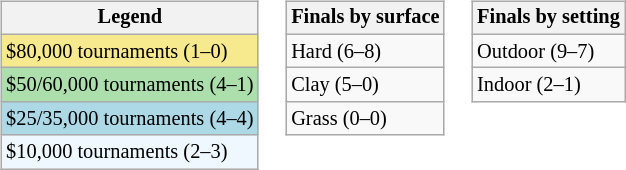<table>
<tr valign=top>
<td><br><table class="wikitable" style="font-size:85%;">
<tr>
<th>Legend</th>
</tr>
<tr style="background:#f7e98e;">
<td>$80,000 tournaments (1–0)</td>
</tr>
<tr style="background:#addfad;">
<td>$50/60,000 tournaments (4–1)</td>
</tr>
<tr style="background:lightblue;">
<td>$25/35,000 tournaments (4–4)</td>
</tr>
<tr style="background:#f0f8ff;">
<td>$10,000 tournaments (2–3)</td>
</tr>
</table>
</td>
<td><br><table class="wikitable" style="font-size:85%;">
<tr>
<th>Finals by surface</th>
</tr>
<tr>
<td>Hard (6–8)</td>
</tr>
<tr>
<td>Clay (5–0)</td>
</tr>
<tr>
<td>Grass (0–0)</td>
</tr>
</table>
</td>
<td><br><table class=wikitable style=font-size:85%>
<tr>
<th>Finals by setting</th>
</tr>
<tr>
<td>Outdoor (9–7)</td>
</tr>
<tr>
<td>Indoor (2–1)</td>
</tr>
</table>
</td>
</tr>
</table>
